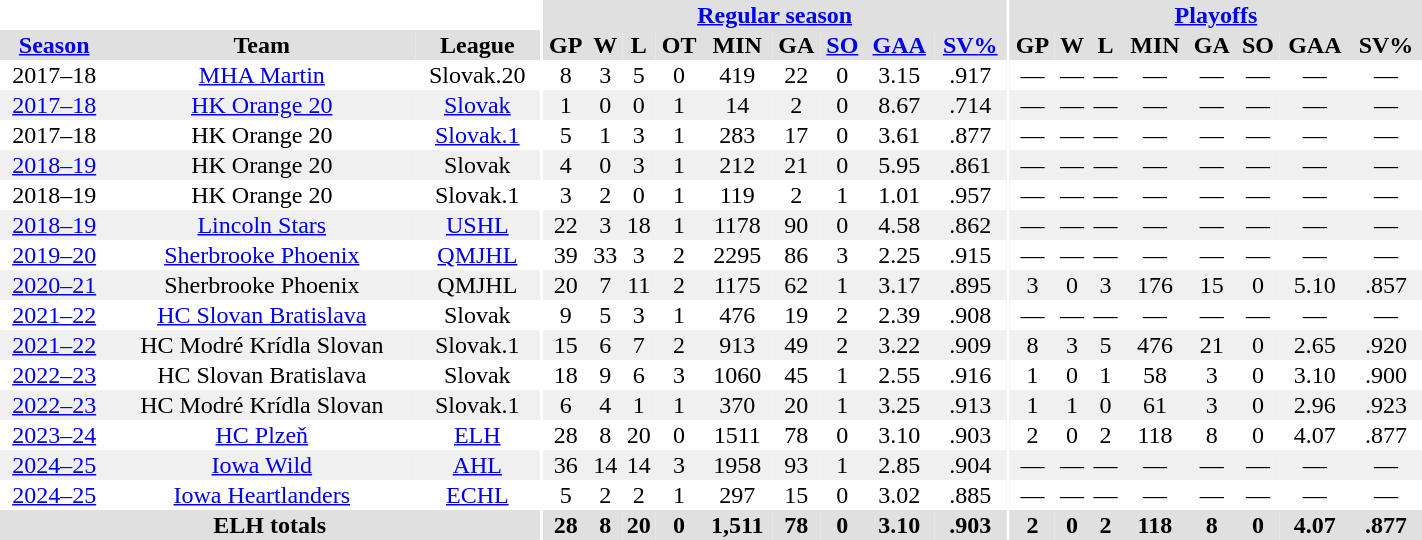<table border="0" cellpadding="1" cellspacing="0" style="text-align:center; width:75%">
<tr ALIGN="center" bgcolor="#e0e0e0">
<th align="center" colspan="3" bgcolor="#ffffff"></th>
<th align="center" rowspan="99" bgcolor="#ffffff"></th>
<th align="center" colspan="9" bgcolor="#e0e0e0"><a href='#'>Regular season</a></th>
<th align="center" rowspan="99" bgcolor="#ffffff"></th>
<th align="center" colspan="8" bgcolor="#e0e0e0"><a href='#'>Playoffs</a></th>
</tr>
<tr ALIGN="center" bgcolor="#e0e0e0">
<th><a href='#'>Season</a></th>
<th>Team</th>
<th>League</th>
<th>GP</th>
<th>W</th>
<th>L</th>
<th>OT</th>
<th>MIN</th>
<th>GA</th>
<th><a href='#'>SO</a></th>
<th><a href='#'>GAA</a></th>
<th><a href='#'>SV%</a></th>
<th>GP</th>
<th>W</th>
<th>L</th>
<th>MIN</th>
<th>GA</th>
<th>SO</th>
<th>GAA</th>
<th>SV%</th>
</tr>
<tr ALIGN="center">
<td>2017–18</td>
<td><a href='#'>MHA Martin</a></td>
<td>Slovak.20</td>
<td>8</td>
<td>3</td>
<td>5</td>
<td>0</td>
<td>419</td>
<td>22</td>
<td>0</td>
<td>3.15</td>
<td>.917</td>
<td>—</td>
<td>—</td>
<td>—</td>
<td>—</td>
<td>—</td>
<td>—</td>
<td>—</td>
<td>—</td>
</tr>
<tr ALIGN="center" bgcolor="#f0f0f0">
<td><a href='#'>2017–18</a></td>
<td><a href='#'>HK Orange 20</a></td>
<td><a href='#'>Slovak</a></td>
<td>1</td>
<td>0</td>
<td>0</td>
<td>1</td>
<td>14</td>
<td>2</td>
<td>0</td>
<td>8.67</td>
<td>.714</td>
<td>—</td>
<td>—</td>
<td>—</td>
<td>—</td>
<td>—</td>
<td>—</td>
<td>—</td>
<td>—</td>
</tr>
<tr ALIGN="center">
<td>2017–18</td>
<td>HK Orange 20</td>
<td><a href='#'>Slovak.1</a></td>
<td>5</td>
<td>1</td>
<td>3</td>
<td>1</td>
<td>283</td>
<td>17</td>
<td>0</td>
<td>3.61</td>
<td>.877</td>
<td>—</td>
<td>—</td>
<td>—</td>
<td>—</td>
<td>—</td>
<td>—</td>
<td>—</td>
<td>—</td>
</tr>
<tr ALIGN="center" bgcolor="#f0f0f0">
<td><a href='#'>2018–19</a></td>
<td>HK Orange 20</td>
<td>Slovak</td>
<td>4</td>
<td>0</td>
<td>3</td>
<td>1</td>
<td>212</td>
<td>21</td>
<td>0</td>
<td>5.95</td>
<td>.861</td>
<td>—</td>
<td>—</td>
<td>—</td>
<td>—</td>
<td>—</td>
<td>—</td>
<td>—</td>
<td>—</td>
</tr>
<tr ALIGN="center">
<td>2018–19</td>
<td>HK Orange 20</td>
<td>Slovak.1</td>
<td>3</td>
<td>2</td>
<td>0</td>
<td>1</td>
<td>119</td>
<td>2</td>
<td>1</td>
<td>1.01</td>
<td>.957</td>
<td>—</td>
<td>—</td>
<td>—</td>
<td>—</td>
<td>—</td>
<td>—</td>
<td>—</td>
<td>—</td>
</tr>
<tr ALIGN="center" bgcolor="#f0f0f0">
<td><a href='#'>2018–19</a></td>
<td><a href='#'>Lincoln Stars</a></td>
<td><a href='#'>USHL</a></td>
<td>22</td>
<td>3</td>
<td>18</td>
<td>1</td>
<td>1178</td>
<td>90</td>
<td>0</td>
<td>4.58</td>
<td>.862</td>
<td>—</td>
<td>—</td>
<td>—</td>
<td>—</td>
<td>—</td>
<td>—</td>
<td>—</td>
<td>—</td>
</tr>
<tr ALIGN="center">
<td><a href='#'>2019–20</a></td>
<td><a href='#'>Sherbrooke Phoenix</a></td>
<td><a href='#'>QMJHL</a></td>
<td>39</td>
<td>33</td>
<td>3</td>
<td>2</td>
<td>2295</td>
<td>86</td>
<td>3</td>
<td>2.25</td>
<td>.915</td>
<td>—</td>
<td>—</td>
<td>—</td>
<td>—</td>
<td>—</td>
<td>—</td>
<td>—</td>
<td>—</td>
</tr>
<tr ALIGN="center" bgcolor="#f0f0f0">
<td><a href='#'>2020–21</a></td>
<td>Sherbrooke Phoenix</td>
<td>QMJHL</td>
<td>20</td>
<td>7</td>
<td>11</td>
<td>2</td>
<td>1175</td>
<td>62</td>
<td>1</td>
<td>3.17</td>
<td>.895</td>
<td>3</td>
<td>0</td>
<td>3</td>
<td>176</td>
<td>15</td>
<td>0</td>
<td>5.10</td>
<td>.857</td>
</tr>
<tr ALIGN="center">
<td><a href='#'>2021–22</a></td>
<td><a href='#'>HC Slovan Bratislava</a></td>
<td>Slovak</td>
<td>9</td>
<td>5</td>
<td>3</td>
<td>1</td>
<td>476</td>
<td>19</td>
<td>2</td>
<td>2.39</td>
<td>.908</td>
<td>—</td>
<td>—</td>
<td>—</td>
<td>—</td>
<td>—</td>
<td>—</td>
<td>—</td>
<td>—</td>
</tr>
<tr ALIGN="center" bgcolor="#f0f0f0">
<td><a href='#'>2021–22</a></td>
<td>HC Modré Krídla Slovan</td>
<td>Slovak.1</td>
<td>15</td>
<td>6</td>
<td>7</td>
<td>2</td>
<td>913</td>
<td>49</td>
<td>2</td>
<td>3.22</td>
<td>.909</td>
<td>8</td>
<td>3</td>
<td>5</td>
<td>476</td>
<td>21</td>
<td>0</td>
<td>2.65</td>
<td>.920</td>
</tr>
<tr ALIGN="center">
<td><a href='#'>2022–23</a></td>
<td>HC Slovan Bratislava</td>
<td>Slovak</td>
<td>18</td>
<td>9</td>
<td>6</td>
<td>3</td>
<td>1060</td>
<td>45</td>
<td>1</td>
<td>2.55</td>
<td>.916</td>
<td>1</td>
<td>0</td>
<td>1</td>
<td>58</td>
<td>3</td>
<td>0</td>
<td>3.10</td>
<td>.900</td>
</tr>
<tr ALIGN="center" bgcolor="#f0f0f0">
<td><a href='#'>2022–23</a></td>
<td>HC Modré Krídla Slovan</td>
<td>Slovak.1</td>
<td>6</td>
<td>4</td>
<td>1</td>
<td>1</td>
<td>370</td>
<td>20</td>
<td>1</td>
<td>3.25</td>
<td>.913</td>
<td>1</td>
<td>1</td>
<td>0</td>
<td>61</td>
<td>3</td>
<td>0</td>
<td>2.96</td>
<td>.923</td>
</tr>
<tr ALIGN="center">
<td><a href='#'>2023–24</a></td>
<td><a href='#'>HC Plzeň</a></td>
<td><a href='#'>ELH</a></td>
<td>28</td>
<td>8</td>
<td>20</td>
<td>0</td>
<td>1511</td>
<td>78</td>
<td>0</td>
<td>3.10</td>
<td>.903</td>
<td>2</td>
<td>0</td>
<td>2</td>
<td>118</td>
<td>8</td>
<td>0</td>
<td>4.07</td>
<td>.877</td>
</tr>
<tr ALIGN="center" bgcolor="#f0f0f0">
<td><a href='#'>2024–25</a></td>
<td><a href='#'>Iowa Wild</a></td>
<td><a href='#'>AHL</a></td>
<td>36</td>
<td>14</td>
<td>14</td>
<td>3</td>
<td>1958</td>
<td>93</td>
<td>1</td>
<td>2.85</td>
<td>.904</td>
<td>—</td>
<td>—</td>
<td>—</td>
<td>—</td>
<td>—</td>
<td>—</td>
<td>—</td>
<td>—</td>
</tr>
<tr ALIGN="center">
<td><a href='#'>2024–25</a></td>
<td><a href='#'>Iowa Heartlanders</a></td>
<td><a href='#'>ECHL</a></td>
<td>5</td>
<td>2</td>
<td>2</td>
<td>1</td>
<td>297</td>
<td>15</td>
<td>0</td>
<td>3.02</td>
<td>.885</td>
<td>—</td>
<td>—</td>
<td>—</td>
<td>—</td>
<td>—</td>
<td>—</td>
<td>—</td>
<td>—</td>
</tr>
<tr bgcolor="#e0e0e0">
<th colspan=3>ELH totals</th>
<th>28</th>
<th>8</th>
<th>20</th>
<th>0</th>
<th>1,511</th>
<th>78</th>
<th>0</th>
<th>3.10</th>
<th>.903</th>
<th>2</th>
<th>0</th>
<th>2</th>
<th>118</th>
<th>8</th>
<th>0</th>
<th>4.07</th>
<th>.877</th>
</tr>
</table>
